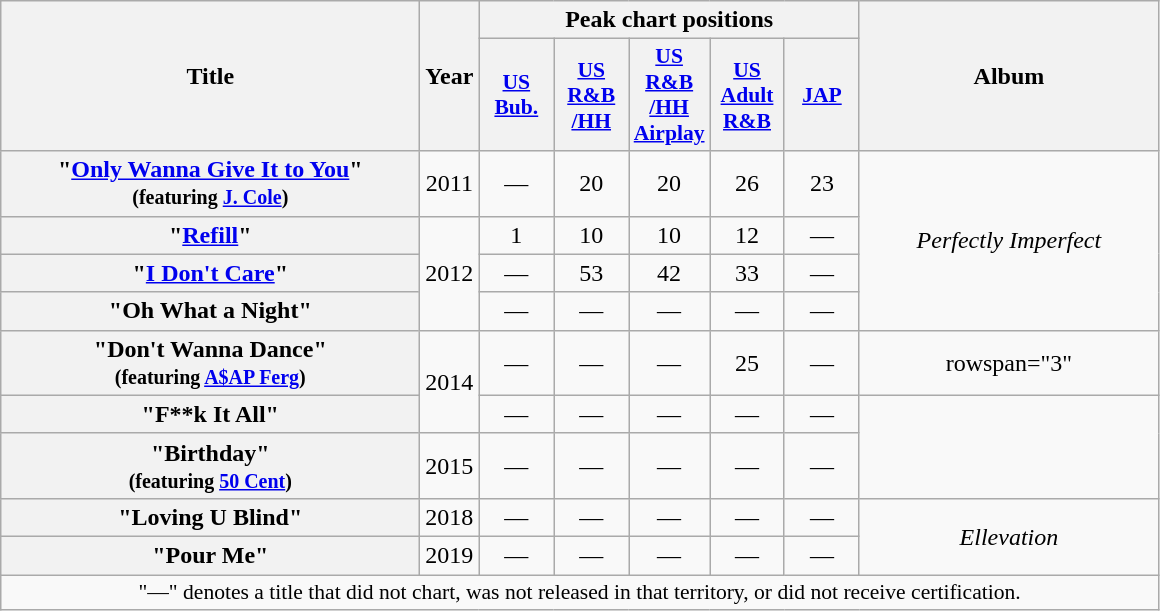<table class="wikitable plainrowheaders" style="text-align:center;">
<tr>
<th scope="col" rowspan="2" style="width:17em;">Title</th>
<th scope="col" rowspan="2">Year</th>
<th scope="col" colspan="5">Peak chart positions</th>
<th scope="col" rowspan="2" style="width:12em;">Album</th>
</tr>
<tr>
<th scope="col" style="width:3em;font-size:90%;"><a href='#'>US<br>Bub.</a><br></th>
<th scope="col" style="width:3em;font-size:90%;"><a href='#'>US<br>R&B<br>/HH</a><br></th>
<th scope="col" style="width:3em;font-size:90%;"><a href='#'>US<br>R&B<br>/HH<br>Airplay</a><br></th>
<th scope="col" style="width:3em;font-size:90%;"><a href='#'>US<br>Adult<br>R&B</a><br></th>
<th scope="col" style="width:3em;font-size:90%;"><a href='#'>JAP</a><br></th>
</tr>
<tr>
<th scope="row">"<a href='#'>Only Wanna Give It to You</a>"<br><small>(featuring <a href='#'>J. Cole</a>)</small></th>
<td>2011</td>
<td>—</td>
<td>20</td>
<td>20</td>
<td>26</td>
<td>23</td>
<td rowspan="4"><em>Perfectly Imperfect</em></td>
</tr>
<tr>
<th scope="row">"<a href='#'>Refill</a>"</th>
<td rowspan="3">2012</td>
<td>1</td>
<td>10</td>
<td>10</td>
<td>12</td>
<td>—</td>
</tr>
<tr>
<th scope="row">"<a href='#'>I Don't Care</a>"</th>
<td>—</td>
<td>53</td>
<td>42</td>
<td>33</td>
<td>—</td>
</tr>
<tr>
<th scope="row">"Oh What a Night"</th>
<td>—</td>
<td>—</td>
<td>—</td>
<td>—</td>
<td>—</td>
</tr>
<tr>
<th scope="row">"Don't Wanna Dance"<br><small>(featuring <a href='#'>A$AP Ferg</a>)</small></th>
<td rowspan="2">2014</td>
<td>—</td>
<td>—</td>
<td>—</td>
<td>25</td>
<td>—</td>
<td>rowspan="3" </td>
</tr>
<tr>
<th scope="row">"F**k It All"</th>
<td>—</td>
<td>—</td>
<td>—</td>
<td>—</td>
<td>—</td>
</tr>
<tr>
<th scope="row">"Birthday"<br><small>(featuring <a href='#'>50 Cent</a>)</small></th>
<td>2015</td>
<td>—</td>
<td>—</td>
<td>—</td>
<td>—</td>
<td>—</td>
</tr>
<tr>
<th scope="row">"Loving U Blind"</th>
<td>2018</td>
<td>—</td>
<td>—</td>
<td>—</td>
<td>—</td>
<td>—</td>
<td rowspan="2"><em>Ellevation</em></td>
</tr>
<tr>
<th scope="row">"Pour Me"<br></th>
<td>2019</td>
<td>—</td>
<td>—</td>
<td>—</td>
<td>—</td>
<td>—</td>
</tr>
<tr>
<td colspan="10" style="font-size:90%">"—" denotes a title that did not chart, was not released in that territory, or did not receive certification.</td>
</tr>
</table>
